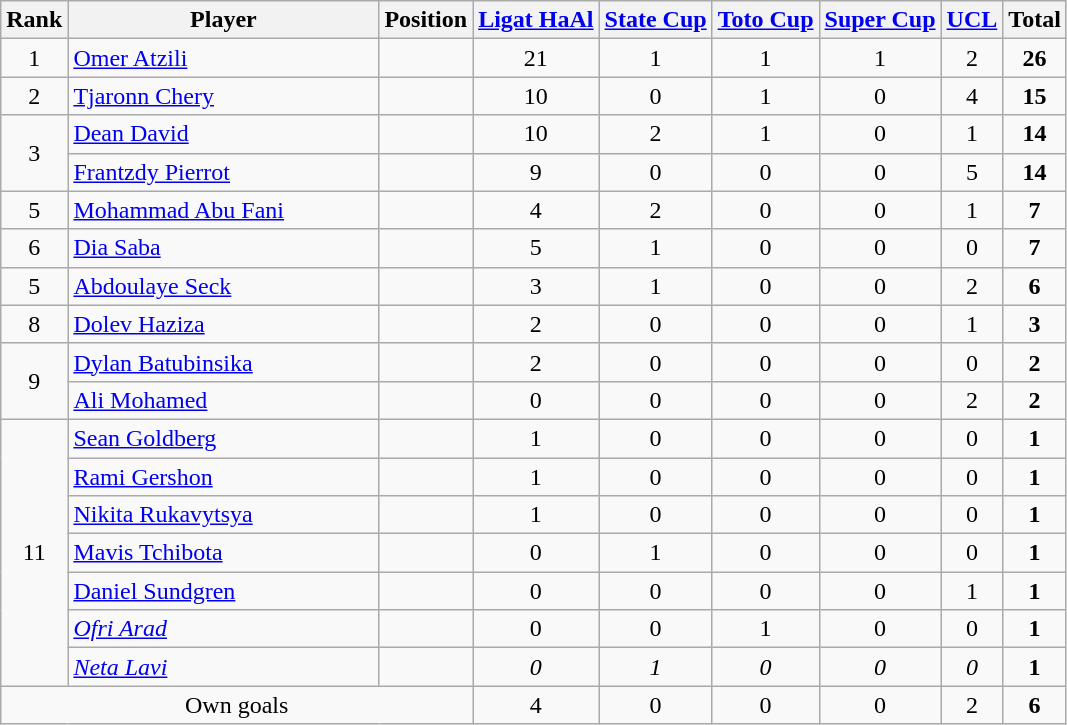<table class="wikitable">
<tr>
<th>Rank</th>
<th style="width:200px;">Player</th>
<th>Position</th>
<th><a href='#'>Ligat HaAl</a></th>
<th><a href='#'>State Cup</a></th>
<th><a href='#'>Toto Cup</a></th>
<th><a href='#'>Super Cup</a></th>
<th><a href='#'>UCL</a></th>
<th>Total</th>
</tr>
<tr>
<td align=center>1</td>
<td> <a href='#'>Omer Atzili</a></td>
<td align=center></td>
<td align=center>21</td>
<td align=center>1</td>
<td align=center>1</td>
<td align=center>1</td>
<td align=center>2</td>
<td align=center><strong>26</strong></td>
</tr>
<tr>
<td align=center>2</td>
<td> <a href='#'>Tjaronn Chery</a></td>
<td align=center></td>
<td align=center>10</td>
<td align=center>0</td>
<td align=center>1</td>
<td align=center>0</td>
<td align=center>4</td>
<td align=center><strong>15</strong></td>
</tr>
<tr>
<td align=center rowspan=2>3</td>
<td> <a href='#'>Dean David</a></td>
<td align=center></td>
<td align=center>10</td>
<td align=center>2</td>
<td align=center>1</td>
<td align=center>0</td>
<td align=center>1</td>
<td align=center><strong>14</strong></td>
</tr>
<tr>
<td> <a href='#'>Frantzdy Pierrot</a></td>
<td align=center></td>
<td align=center>9</td>
<td align=center>0</td>
<td align=center>0</td>
<td align=center>0</td>
<td align=center>5</td>
<td align=center><strong>14</strong></td>
</tr>
<tr>
<td align=center>5</td>
<td> <a href='#'>Mohammad Abu Fani</a></td>
<td align=center></td>
<td align=center>4</td>
<td align=center>2</td>
<td align=center>0</td>
<td align=center>0</td>
<td align=center>1</td>
<td align=center><strong>7</strong></td>
</tr>
<tr>
<td align=center>6</td>
<td> <a href='#'>Dia Saba</a></td>
<td align=center></td>
<td align=center>5</td>
<td align=center>1</td>
<td align=center>0</td>
<td align=center>0</td>
<td align=center>0</td>
<td align=center><strong>7</strong></td>
</tr>
<tr>
<td align=center>5</td>
<td> <a href='#'>Abdoulaye Seck</a></td>
<td align=center></td>
<td align=center>3</td>
<td align=center>1</td>
<td align=center>0</td>
<td align=center>0</td>
<td align=center>2</td>
<td align=center><strong>6</strong></td>
</tr>
<tr>
<td align=center>8</td>
<td> <a href='#'>Dolev Haziza</a></td>
<td align=center></td>
<td align=center>2</td>
<td align=center>0</td>
<td align=center>0</td>
<td align=center>0</td>
<td align=center>1</td>
<td align=center><strong>3</strong></td>
</tr>
<tr>
<td align=center rowspan=2>9</td>
<td> <a href='#'>Dylan Batubinsika</a></td>
<td align=center></td>
<td align=center>2</td>
<td align=center>0</td>
<td align=center>0</td>
<td align=center>0</td>
<td align=center>0</td>
<td align=center><strong>2</strong></td>
</tr>
<tr>
<td> <a href='#'>Ali Mohamed</a></td>
<td align=center></td>
<td align=center>0</td>
<td align=center>0</td>
<td align=center>0</td>
<td align=center>0</td>
<td align=center>2</td>
<td align=center><strong>2</strong></td>
</tr>
<tr>
<td align=center rowspan=7>11</td>
<td> <a href='#'>Sean Goldberg</a></td>
<td align=center></td>
<td align=center>1</td>
<td align=center>0</td>
<td align=center>0</td>
<td align=center>0</td>
<td align=center>0</td>
<td align=center><strong>1</strong></td>
</tr>
<tr>
<td> <a href='#'>Rami Gershon</a></td>
<td align=center></td>
<td align=center>1</td>
<td align=center>0</td>
<td align=center>0</td>
<td align=center>0</td>
<td align=center>0</td>
<td align=center><strong>1</strong></td>
</tr>
<tr>
<td>  <a href='#'>Nikita Rukavytsya</a></td>
<td align=center></td>
<td align=center>1</td>
<td align=center>0</td>
<td align=center>0</td>
<td align=center>0</td>
<td align=center>0</td>
<td align=center><strong>1</strong></td>
</tr>
<tr>
<td>  <a href='#'>Mavis Tchibota</a></td>
<td align=center></td>
<td align=center>0</td>
<td align=center>1</td>
<td align=center>0</td>
<td align=center>0</td>
<td align=center>0</td>
<td align=center><strong>1</strong></td>
</tr>
<tr>
<td> <a href='#'>Daniel Sundgren</a></td>
<td align=center></td>
<td align=center>0</td>
<td align=center>0</td>
<td align=center>0</td>
<td align=center>0</td>
<td align=center>1</td>
<td align=center><strong>1</strong></td>
</tr>
<tr>
<td> <em><a href='#'>Ofri Arad</a></em></td>
<td align=center></td>
<td align=center>0</td>
<td align=center>0</td>
<td align=center>1</td>
<td align=center>0</td>
<td align=center>0</td>
<td align=center><strong>1</strong></td>
</tr>
<tr>
<td> <em><a href='#'>Neta Lavi</a></em></td>
<td align=center></td>
<td align=center><em>0</em></td>
<td align=center><em>1</em></td>
<td align=center><em>0</em></td>
<td align=center><em>0</em></td>
<td align=center><em>0</em></td>
<td align=center><strong>1</strong></td>
</tr>
<tr>
<td align=center colspan=3>Own goals</td>
<td align=center>4</td>
<td align=center>0</td>
<td align=center>0</td>
<td align=center>0</td>
<td align=center>2</td>
<td align=center><strong>6</strong></td>
</tr>
</table>
